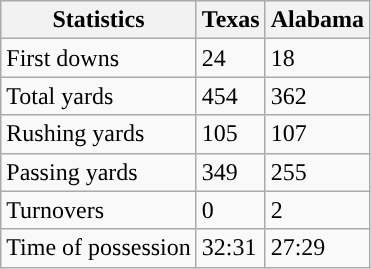<table class="wikitable" style="float: left;">
<tr>
<th>Statistics</th>
<th>Texas</th>
<th>Alabama</th>
</tr>
<tr>
<td>First downs</td>
<td>24</td>
<td>18</td>
</tr>
<tr>
<td>Total yards</td>
<td>454</td>
<td>362</td>
</tr>
<tr>
<td>Rushing yards</td>
<td>105</td>
<td>107</td>
</tr>
<tr>
<td>Passing yards</td>
<td>349</td>
<td>255</td>
</tr>
<tr>
<td>Turnovers</td>
<td>0</td>
<td>2</td>
</tr>
<tr>
<td>Time of possession</td>
<td>32:31</td>
<td>27:29</td>
</tr>
</table>
